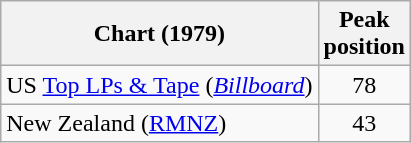<table class="wikitable">
<tr>
<th>Chart (1979)</th>
<th>Peak<br>position</th>
</tr>
<tr>
<td>US <a href='#'>Top LPs & Tape</a> (<em><a href='#'>Billboard</a></em>)</td>
<td align="center">78</td>
</tr>
<tr>
<td>New Zealand (<a href='#'>RMNZ</a>)</td>
<td align="center">43</td>
</tr>
</table>
